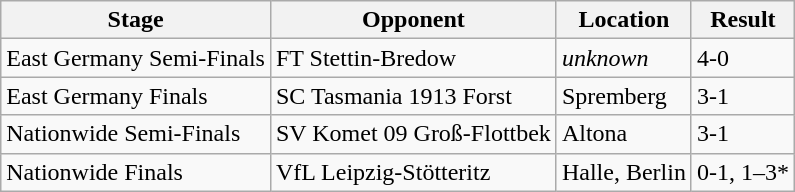<table class="wikitable">
<tr>
<th>Stage</th>
<th>Opponent</th>
<th>Location</th>
<th>Result</th>
</tr>
<tr>
<td>East Germany Semi-Finals</td>
<td>FT Stettin-Bredow</td>
<td><em>unknown</em></td>
<td>4-0</td>
</tr>
<tr>
<td>East Germany Finals</td>
<td>SC Tasmania 1913 Forst</td>
<td>Spremberg</td>
<td>3-1</td>
</tr>
<tr>
<td>Nationwide Semi-Finals</td>
<td>SV Komet 09 Groß-Flottbek</td>
<td>Altona</td>
<td>3-1</td>
</tr>
<tr>
<td>Nationwide Finals</td>
<td>VfL Leipzig-Stötteritz</td>
<td>Halle, Berlin</td>
<td>0-1, 1–3*</td>
</tr>
</table>
